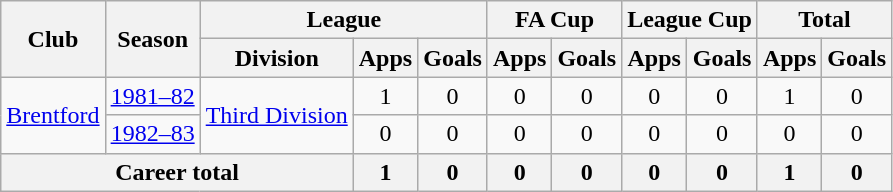<table class="wikitable" style="text-align: center;">
<tr>
<th rowspan="2">Club</th>
<th rowspan="2">Season</th>
<th colspan="3">League</th>
<th colspan="2">FA Cup</th>
<th colspan="2">League Cup</th>
<th colspan="2">Total</th>
</tr>
<tr>
<th>Division</th>
<th>Apps</th>
<th>Goals</th>
<th>Apps</th>
<th>Goals</th>
<th>Apps</th>
<th>Goals</th>
<th>Apps</th>
<th>Goals</th>
</tr>
<tr>
<td rowspan="2"><a href='#'>Brentford</a></td>
<td><a href='#'>1981–82</a></td>
<td rowspan="2"><a href='#'>Third Division</a></td>
<td>1</td>
<td>0</td>
<td>0</td>
<td>0</td>
<td>0</td>
<td>0</td>
<td>1</td>
<td>0</td>
</tr>
<tr>
<td><a href='#'>1982–83</a></td>
<td>0</td>
<td>0</td>
<td>0</td>
<td>0</td>
<td>0</td>
<td>0</td>
<td>0</td>
<td>0</td>
</tr>
<tr>
<th colspan="3">Career total</th>
<th>1</th>
<th>0</th>
<th>0</th>
<th>0</th>
<th>0</th>
<th>0</th>
<th>1</th>
<th>0</th>
</tr>
</table>
